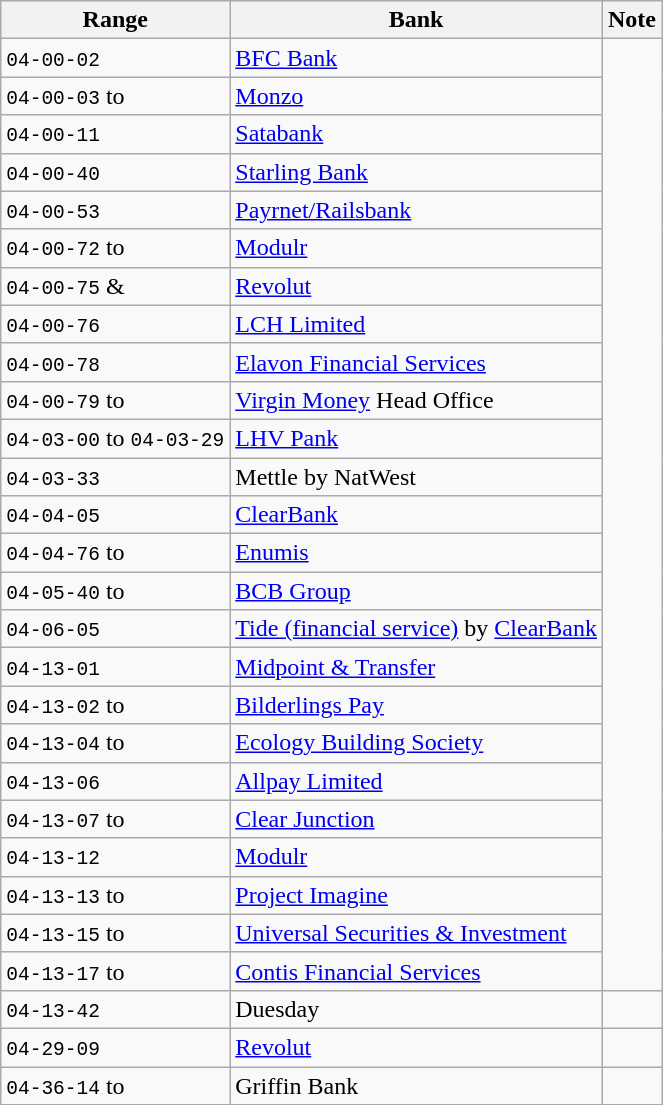<table class="wikitable sortable mw-collapsible">
<tr>
<th>Range</th>
<th>Bank</th>
<th class=unsortable>Note</th>
</tr>
<tr>
<td><code>04-00-02</code></td>
<td><a href='#'>BFC Bank</a></td>
</tr>
<tr>
<td><code>04-00-03</code> to </td>
<td><a href='#'>Monzo</a></td>
</tr>
<tr>
<td><code>04-00-11</code></td>
<td><a href='#'>Satabank</a></td>
</tr>
<tr>
<td><code>04-00-40</code></td>
<td><a href='#'>Starling Bank</a></td>
</tr>
<tr>
<td><code>04-00-53</code></td>
<td><a href='#'>Payrnet/Railsbank</a></td>
</tr>
<tr>
<td><code>04-00-72</code> to </td>
<td><a href='#'>Modulr</a></td>
</tr>
<tr>
<td><code>04-00-75</code> & </td>
<td><a href='#'>Revolut</a></td>
</tr>
<tr>
<td><code>04-00-76</code></td>
<td><a href='#'>LCH Limited</a></td>
</tr>
<tr>
<td><code>04-00-78</code></td>
<td><a href='#'>Elavon Financial Services</a></td>
</tr>
<tr>
<td><code>04-00-79</code> to </td>
<td><a href='#'>Virgin Money</a> Head Office</td>
</tr>
<tr>
<td><code>04-03-00</code> to  <code>04-03-29</code></td>
<td><a href='#'>LHV Pank</a></td>
</tr>
<tr>
<td><code>04-03-33</code></td>
<td>Mettle by NatWest</td>
</tr>
<tr>
<td><code>04-04-05</code></td>
<td><a href='#'>ClearBank</a></td>
</tr>
<tr>
<td><code>04-04-76</code> to </td>
<td><a href='#'>Enumis</a></td>
</tr>
<tr>
<td><code>04-05-40</code> to </td>
<td><a href='#'>BCB Group</a></td>
</tr>
<tr>
<td><code>04-06-05</code></td>
<td><a href='#'>Tide (financial service)</a> by <a href='#'>ClearBank</a></td>
</tr>
<tr>
<td><code>04-13-01</code></td>
<td><a href='#'>Midpoint & Transfer</a></td>
</tr>
<tr>
<td><code>04-13-02</code> to </td>
<td><a href='#'>Bilderlings Pay</a></td>
</tr>
<tr>
<td><code>04-13-04</code> to </td>
<td><a href='#'>Ecology Building Society</a></td>
</tr>
<tr>
<td><code>04-13-06</code></td>
<td><a href='#'>Allpay Limited</a></td>
</tr>
<tr>
<td><code>04-13-07</code> to </td>
<td><a href='#'>Clear Junction</a></td>
</tr>
<tr>
<td><code>04-13-12</code></td>
<td><a href='#'>Modulr</a></td>
</tr>
<tr>
<td><code>04-13-13</code> to </td>
<td><a href='#'>Project Imagine</a></td>
</tr>
<tr>
<td><code>04-13-15</code> to </td>
<td><a href='#'>Universal Securities & Investment</a></td>
</tr>
<tr>
<td><code>04-13-17</code> to </td>
<td><a href='#'>Contis Financial Services</a></td>
</tr>
<tr>
<td><code>04-13-42</code></td>
<td>Duesday</td>
<td></td>
</tr>
<tr>
<td><code>04-29-09</code></td>
<td><a href='#'>Revolut</a></td>
<td></td>
</tr>
<tr>
<td><code>04-36-14</code> to </td>
<td>Griffin Bank</td>
</tr>
</table>
